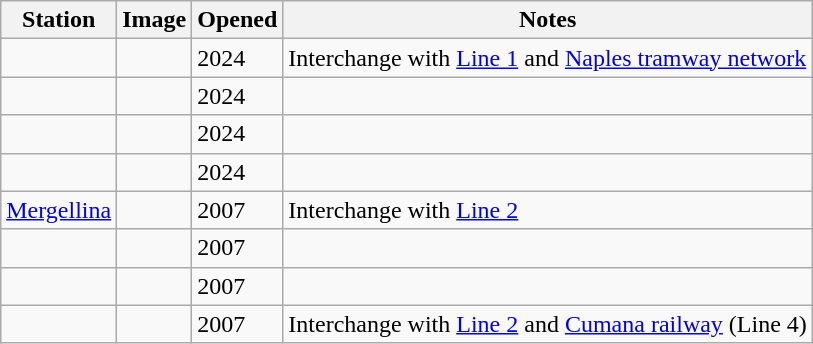<table class="wikitable">
<tr>
<th>Station</th>
<th>Image</th>
<th>Opened</th>
<th>Notes</th>
</tr>
<tr>
<td></td>
<td></td>
<td>2024</td>
<td>Interchange with <a href='#'>Line 1</a> and <a href='#'>Naples tramway network</a></td>
</tr>
<tr>
<td></td>
<td></td>
<td>2024</td>
<td></td>
</tr>
<tr>
<td></td>
<td></td>
<td>2024</td>
<td></td>
</tr>
<tr>
<td></td>
<td></td>
<td>2024</td>
<td></td>
</tr>
<tr>
<td><a href='#'>Mergellina</a></td>
<td></td>
<td>2007</td>
<td>Interchange with <a href='#'>Line 2</a></td>
</tr>
<tr>
<td></td>
<td></td>
<td>2007</td>
<td></td>
</tr>
<tr>
<td></td>
<td></td>
<td>2007</td>
<td></td>
</tr>
<tr>
<td></td>
<td></td>
<td>2007</td>
<td>Interchange with <a href='#'>Line 2</a> and <a href='#'>Cumana railway</a> (Line 4)</td>
</tr>
</table>
